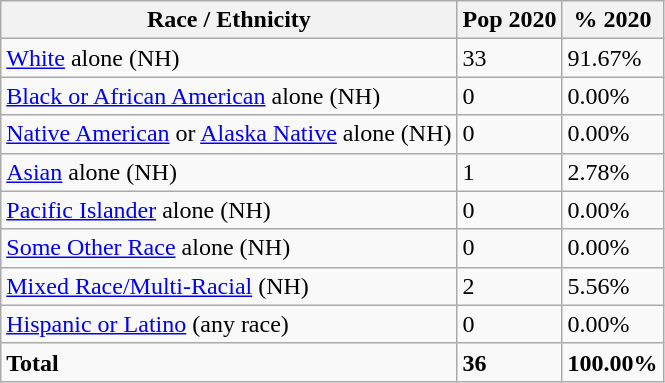<table class="wikitable">
<tr>
<th>Race / Ethnicity</th>
<th>Pop 2020</th>
<th>% 2020</th>
</tr>
<tr>
<td><a href='#'>White</a> alone (NH)</td>
<td>33</td>
<td>91.67%</td>
</tr>
<tr>
<td><a href='#'>Black or African American</a> alone (NH)</td>
<td>0</td>
<td>0.00%</td>
</tr>
<tr>
<td><a href='#'>Native American</a> or <a href='#'>Alaska Native</a> alone (NH)</td>
<td>0</td>
<td>0.00%</td>
</tr>
<tr>
<td><a href='#'>Asian</a> alone (NH)</td>
<td>1</td>
<td>2.78%</td>
</tr>
<tr>
<td><a href='#'>Pacific Islander</a> alone (NH)</td>
<td>0</td>
<td>0.00%</td>
</tr>
<tr>
<td><a href='#'>Some Other Race</a> alone (NH)</td>
<td>0</td>
<td>0.00%</td>
</tr>
<tr>
<td><a href='#'>Mixed Race/Multi-Racial</a> (NH)</td>
<td>2</td>
<td>5.56%</td>
</tr>
<tr>
<td><a href='#'>Hispanic or Latino</a> (any race)</td>
<td>0</td>
<td>0.00%</td>
</tr>
<tr>
<td><strong>Total</strong></td>
<td><strong>36</strong></td>
<td><strong>100.00%</strong></td>
</tr>
</table>
